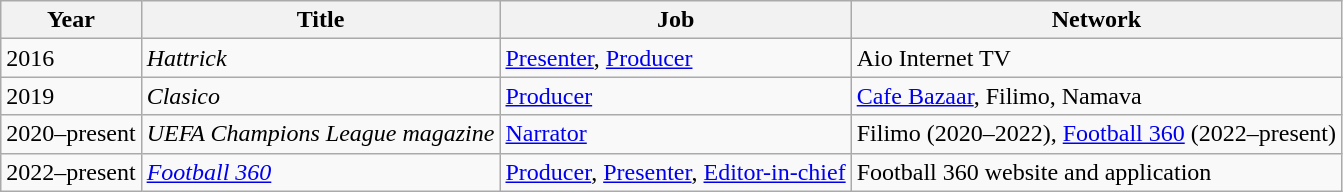<table class="wikitable">
<tr>
<th>Year</th>
<th>Title</th>
<th>Job</th>
<th>Network</th>
</tr>
<tr>
<td>2016</td>
<td><em>Hattrick</em></td>
<td><a href='#'>Presenter</a>, <a href='#'>Producer</a></td>
<td>Aio Internet TV</td>
</tr>
<tr>
<td>2019</td>
<td><em>Clasico</em></td>
<td><a href='#'>Producer</a></td>
<td><a href='#'>Cafe Bazaar</a>, Filimo, Namava</td>
</tr>
<tr>
<td>2020–present</td>
<td><em>UEFA Champions League magazine</em></td>
<td><a href='#'>Narrator</a></td>
<td>Filimo (2020–2022), <a href='#'>Football 360</a> (2022–present)</td>
</tr>
<tr>
<td>2022–present</td>
<td><em><a href='#'>Football 360</a></em></td>
<td><a href='#'>Producer</a>, <a href='#'>Presenter</a>, <a href='#'>Editor-in-chief</a></td>
<td>Football 360 website and application</td>
</tr>
</table>
